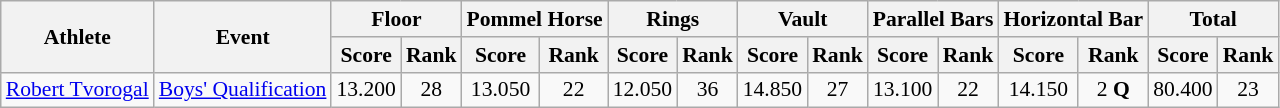<table class="wikitable" border="1" style="font-size:90%">
<tr>
<th rowspan=2>Athlete</th>
<th rowspan=2>Event</th>
<th colspan=2>Floor</th>
<th colspan=2>Pommel Horse</th>
<th colspan=2>Rings</th>
<th colspan=2>Vault</th>
<th colspan=2>Parallel Bars</th>
<th colspan=2>Horizontal Bar</th>
<th colspan=2>Total</th>
</tr>
<tr>
<th>Score</th>
<th>Rank</th>
<th>Score</th>
<th>Rank</th>
<th>Score</th>
<th>Rank</th>
<th>Score</th>
<th>Rank</th>
<th>Score</th>
<th>Rank</th>
<th>Score</th>
<th>Rank</th>
<th>Score</th>
<th>Rank</th>
</tr>
<tr>
<td><a href='#'>Robert Tvorogal</a></td>
<td><a href='#'>Boys' Qualification</a></td>
<td align=center>13.200</td>
<td align=center>28</td>
<td align=center>13.050</td>
<td align=center>22</td>
<td align=center>12.050</td>
<td align=center>36</td>
<td align=center>14.850</td>
<td align=center>27</td>
<td align=center>13.100</td>
<td align=center>22</td>
<td align=center>14.150</td>
<td align=center>2 <strong>Q</strong></td>
<td align=center>80.400</td>
<td align=center>23</td>
</tr>
</table>
